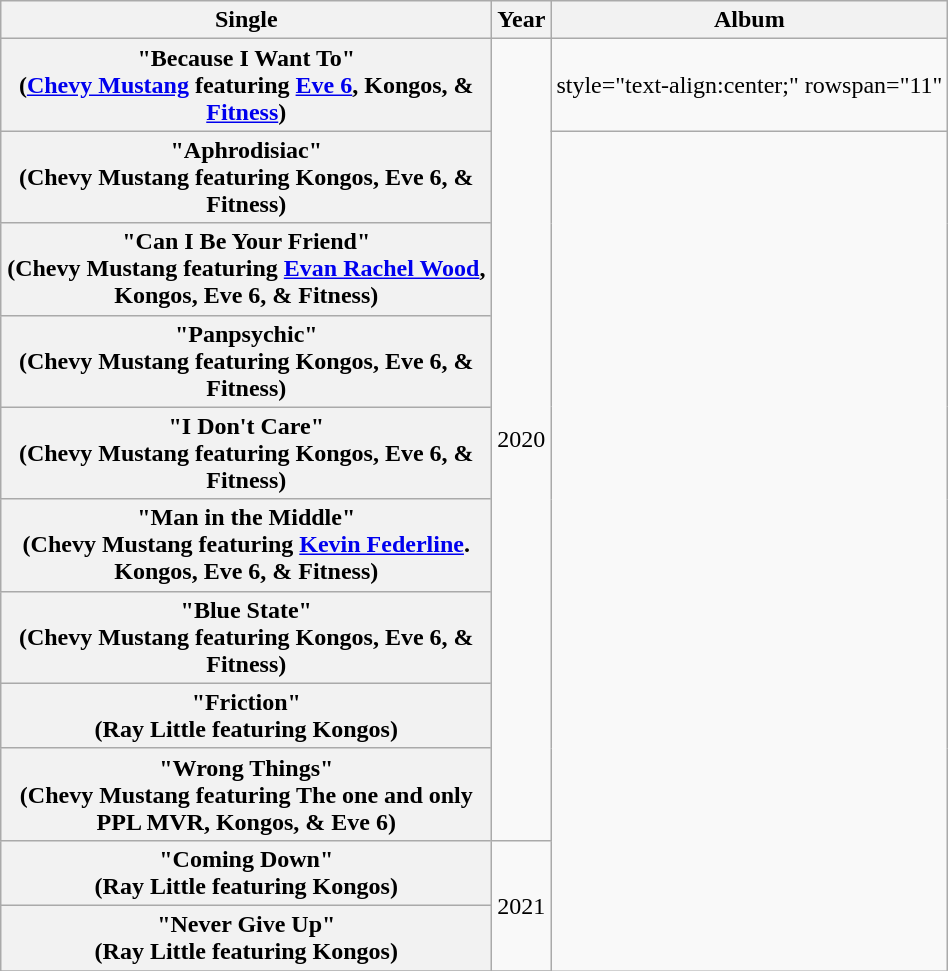<table class="wikitable plainrowheaders" style="text-align:center;">
<tr>
<th style="width:20em;">Single</th>
<th>Year</th>
<th>Album</th>
</tr>
<tr>
<th scope="row">"Because I Want To"<br><span>(<a href='#'>Chevy Mustang</a> featuring <a href='#'>Eve 6</a>, Kongos, & <a href='#'>Fitness</a>)</span></th>
<td rowspan="9">2020</td>
<td>style="text-align:center;" rowspan="11" </td>
</tr>
<tr>
<th scope="row">"Aphrodisiac"<br><span>(Chevy Mustang featuring Kongos, Eve 6, & Fitness)</span></th>
</tr>
<tr>
<th scope="row">"Can I Be Your Friend"<br><span>(Chevy Mustang featuring <a href='#'>Evan Rachel Wood</a>, Kongos, Eve 6, & Fitness)</span></th>
</tr>
<tr>
<th scope="row">"Panpsychic"<br><span>(Chevy Mustang featuring Kongos, Eve 6, & Fitness)</span></th>
</tr>
<tr>
<th scope="row">"I Don't Care"<br><span>(Chevy Mustang featuring Kongos, Eve 6, & Fitness)</span></th>
</tr>
<tr>
<th scope="row">"Man in the Middle"<br><span>(Chevy Mustang featuring <a href='#'>Kevin Federline</a>. Kongos, Eve 6, & Fitness)</span></th>
</tr>
<tr>
<th scope="row">"Blue State"<br><span>(Chevy Mustang featuring Kongos, Eve 6, & Fitness)</span></th>
</tr>
<tr>
<th scope="row">"Friction"<br><span>(Ray Little featuring Kongos)</span></th>
</tr>
<tr>
<th scope="row">"Wrong Things"<br><span>(Chevy Mustang featuring The one and only PPL MVR, Kongos, & Eve 6)</span></th>
</tr>
<tr>
<th scope="row">"Coming Down"<br><span>(Ray Little featuring Kongos)</span></th>
<td rowspan="2">2021</td>
</tr>
<tr>
<th scope="row">"Never Give Up"<br><span>(Ray Little featuring Kongos)</span></th>
</tr>
<tr>
</tr>
</table>
